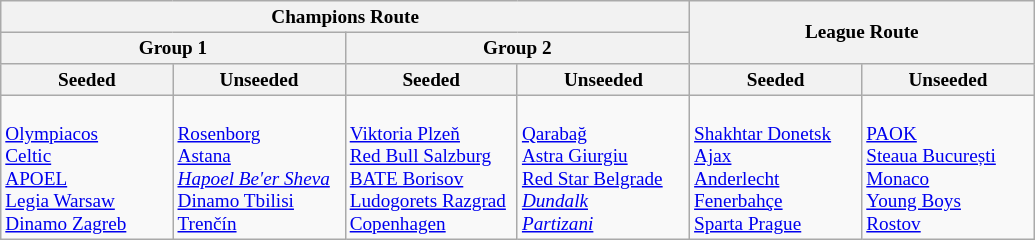<table class="wikitable" style="font-size:80%">
<tr>
<th colspan=4>Champions Route</th>
<th colspan=2 rowspan=2>League Route</th>
</tr>
<tr>
<th colspan=2>Group 1</th>
<th colspan=2>Group 2</th>
</tr>
<tr>
<th width=16%>Seeded</th>
<th width=16%>Unseeded</th>
<th width=16%>Seeded</th>
<th width=16%>Unseeded</th>
<th width=16%>Seeded</th>
<th width=16%>Unseeded</th>
</tr>
<tr>
<td valign=top><br> <a href='#'>Olympiacos</a><br>
 <a href='#'>Celtic</a><br>
 <a href='#'>APOEL</a><br>
 <a href='#'>Legia Warsaw</a><br>
 <a href='#'>Dinamo Zagreb</a></td>
<td valign=top><br> <a href='#'>Rosenborg</a><br>
 <a href='#'>Astana</a><br>
 <em><a href='#'>Hapoel Be'er Sheva</a></em><br>
 <a href='#'>Dinamo Tbilisi</a><br>
 <a href='#'>Trenčín</a></td>
<td valign=top><br> <a href='#'>Viktoria Plzeň</a><br>
 <a href='#'>Red Bull Salzburg</a><br>
 <a href='#'>BATE Borisov</a><br>
 <a href='#'>Ludogorets Razgrad</a><br>
 <a href='#'>Copenhagen</a></td>
<td valign=top><br> <a href='#'>Qarabağ</a><br>
 <a href='#'>Astra Giurgiu</a><br>
 <a href='#'>Red Star Belgrade</a><br>
 <em><a href='#'>Dundalk</a></em><br>
 <em><a href='#'>Partizani</a></em></td>
<td valign=top><br> <a href='#'>Shakhtar Donetsk</a><br>
 <a href='#'>Ajax</a><br>
 <a href='#'>Anderlecht</a><br>
 <a href='#'>Fenerbahçe</a><br>
 <a href='#'>Sparta Prague</a></td>
<td valign=top><br> <a href='#'>PAOK</a><br>
 <a href='#'>Steaua București</a><br>
 <a href='#'>Monaco</a><br>
 <a href='#'>Young Boys</a><br>
 <a href='#'>Rostov</a></td>
</tr>
</table>
